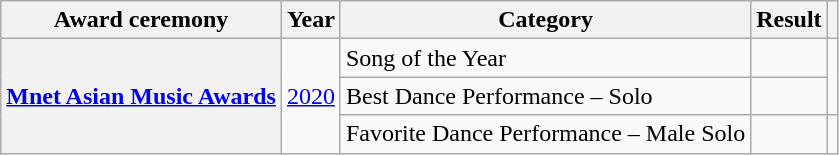<table class="wikitable sortable plainrowheaders">
<tr>
<th scope="col">Award ceremony</th>
<th scope="col">Year</th>
<th scope="col">Category</th>
<th scope="col">Result</th>
<th scope="col" class="unsortable"></th>
</tr>
<tr>
<th scope="row" rowspan="3"><a href='#'>Mnet Asian Music Awards</a></th>
<td style="text-align:center" rowspan="3"><a href='#'>2020</a></td>
<td>Song of the Year</td>
<td></td>
<td style="text-align:center" rowspan="2"></td>
</tr>
<tr>
<td>Best Dance Performance – Solo</td>
<td></td>
</tr>
<tr>
<td>Favorite Dance Performance – Male Solo</td>
<td></td>
<td style="text-align:center"></td>
</tr>
</table>
